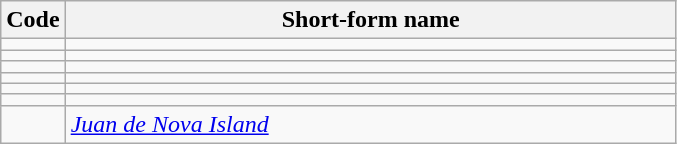<table class="wikitable sortable">
<tr>
<th>Code</th>
<th width=400px>Short-form name</th>
</tr>
<tr>
<td></td>
<td></td>
</tr>
<tr>
<td></td>
<td><em></em></td>
</tr>
<tr>
<td></td>
<td></td>
</tr>
<tr>
<td></td>
<td><em></em></td>
</tr>
<tr>
<td></td>
<td></td>
</tr>
<tr>
<td></td>
<td><em></em></td>
</tr>
<tr>
<td></td>
<td> <em><a href='#'>Juan de Nova Island</a></em></td>
</tr>
</table>
